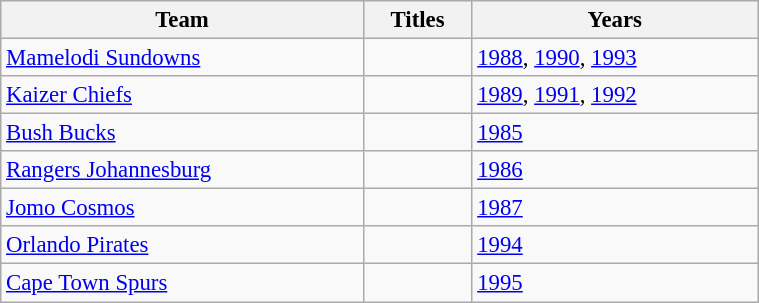<table class="wikitable sortable" style="text-align: left; font-size:95%; width:40%;">
<tr>
<th>Team</th>
<th>Titles</th>
<th>Years</th>
</tr>
<tr>
<td><a href='#'>Mamelodi Sundowns</a></td>
<td></td>
<td><a href='#'>1988</a>, <a href='#'>1990</a>, <a href='#'>1993</a></td>
</tr>
<tr>
<td><a href='#'>Kaizer Chiefs</a></td>
<td></td>
<td><a href='#'>1989</a>, <a href='#'>1991</a>, <a href='#'>1992</a></td>
</tr>
<tr>
<td><a href='#'>Bush Bucks</a></td>
<td></td>
<td><a href='#'>1985</a></td>
</tr>
<tr>
<td><a href='#'>Rangers Johannesburg</a></td>
<td></td>
<td><a href='#'>1986</a></td>
</tr>
<tr>
<td><a href='#'>Jomo Cosmos</a></td>
<td></td>
<td><a href='#'>1987</a></td>
</tr>
<tr>
<td><a href='#'>Orlando Pirates</a></td>
<td></td>
<td><a href='#'>1994</a></td>
</tr>
<tr>
<td><a href='#'>Cape Town Spurs</a></td>
<td></td>
<td><a href='#'>1995</a></td>
</tr>
</table>
